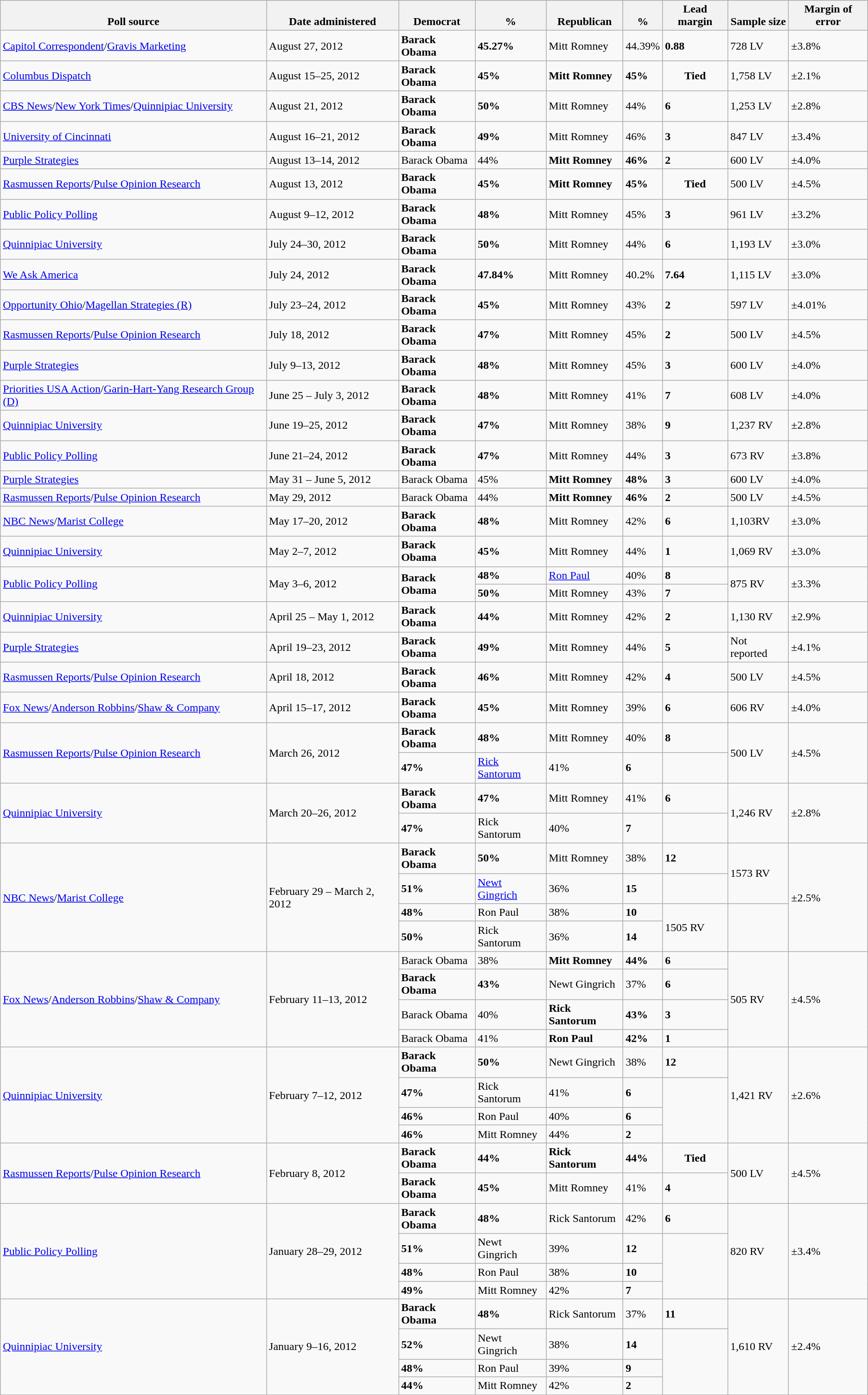<table class="wikitable">
<tr valign=bottom>
<th>Poll source</th>
<th>Date administered</th>
<th>Democrat</th>
<th>%</th>
<th>Republican</th>
<th>%</th>
<th>Lead margin</th>
<th>Sample size</th>
<th>Margin of error</th>
</tr>
<tr>
<td><a href='#'>Capitol Correspondent</a>/<a href='#'>Gravis Marketing</a></td>
<td>August 27, 2012</td>
<td><strong>Barack Obama</strong></td>
<td><strong>45.27%</strong></td>
<td>Mitt Romney</td>
<td>44.39%</td>
<td><strong>0.88</strong></td>
<td>728 LV</td>
<td>±3.8%</td>
</tr>
<tr>
<td><a href='#'>Columbus Dispatch</a></td>
<td>August 15–25, 2012</td>
<td><strong>Barack Obama</strong></td>
<td><strong>45%</strong></td>
<td><strong>Mitt Romney</strong></td>
<td><strong>45%</strong></td>
<td align=center><strong>Tied</strong></td>
<td>1,758 LV</td>
<td>±2.1%</td>
</tr>
<tr>
<td><a href='#'>CBS News</a>/<a href='#'>New York Times</a>/<a href='#'>Quinnipiac University</a></td>
<td>August 21, 2012</td>
<td><strong>Barack Obama</strong></td>
<td><strong>50%</strong></td>
<td>Mitt Romney</td>
<td>44%</td>
<td><strong>6</strong></td>
<td>1,253 LV</td>
<td>±2.8%</td>
</tr>
<tr>
<td><a href='#'>University of Cincinnati</a></td>
<td>August 16–21, 2012</td>
<td><strong>Barack Obama</strong></td>
<td><strong>49%</strong></td>
<td>Mitt Romney</td>
<td>46%</td>
<td><strong>3</strong></td>
<td>847 LV</td>
<td>±3.4%</td>
</tr>
<tr>
<td><a href='#'>Purple Strategies</a></td>
<td>August 13–14, 2012</td>
<td>Barack Obama</td>
<td>44%</td>
<td><strong>Mitt Romney</strong></td>
<td><strong>46%</strong></td>
<td><strong>2</strong></td>
<td>600 LV</td>
<td>±4.0%</td>
</tr>
<tr>
<td><a href='#'>Rasmussen Reports</a>/<a href='#'>Pulse Opinion Research</a></td>
<td>August 13, 2012</td>
<td><strong>Barack Obama</strong></td>
<td><strong>45%</strong></td>
<td><strong>Mitt Romney</strong></td>
<td><strong>45%</strong></td>
<td align=center><strong>Tied</strong></td>
<td>500 LV</td>
<td>±4.5%</td>
</tr>
<tr>
<td><a href='#'>Public Policy Polling</a></td>
<td>August 9–12, 2012</td>
<td><strong>Barack Obama</strong></td>
<td><strong>48%</strong></td>
<td>Mitt Romney</td>
<td>45%</td>
<td><strong>3</strong></td>
<td>961 LV</td>
<td>±3.2%</td>
</tr>
<tr>
<td><a href='#'>Quinnipiac University</a></td>
<td>July 24–30, 2012</td>
<td><strong>Barack Obama</strong></td>
<td><strong>50%</strong></td>
<td>Mitt Romney</td>
<td>44%</td>
<td><strong>6</strong></td>
<td>1,193 LV</td>
<td>±3.0%</td>
</tr>
<tr>
<td><a href='#'>We Ask America</a></td>
<td>July 24, 2012</td>
<td><strong>Barack Obama</strong></td>
<td><strong>47.84%</strong></td>
<td>Mitt Romney</td>
<td>40.2%</td>
<td><strong>7.64</strong></td>
<td>1,115 LV</td>
<td>±3.0%</td>
</tr>
<tr>
<td><a href='#'>Opportunity Ohio</a>/<a href='#'>Magellan Strategies (R)</a></td>
<td>July 23–24, 2012</td>
<td><strong>Barack Obama</strong></td>
<td><strong>45%</strong></td>
<td>Mitt Romney</td>
<td>43%</td>
<td><strong>2</strong></td>
<td>597 LV</td>
<td>±4.01%</td>
</tr>
<tr>
<td><a href='#'>Rasmussen Reports</a>/<a href='#'>Pulse Opinion Research</a></td>
<td>July 18, 2012</td>
<td><strong>Barack Obama</strong></td>
<td><strong>47%</strong></td>
<td>Mitt Romney</td>
<td>45%</td>
<td><strong>2</strong></td>
<td>500 LV</td>
<td>±4.5%</td>
</tr>
<tr>
<td><a href='#'>Purple Strategies</a></td>
<td>July 9–13, 2012</td>
<td><strong>Barack Obama</strong></td>
<td><strong>48%</strong></td>
<td>Mitt Romney</td>
<td>45%</td>
<td><strong>3</strong></td>
<td>600 LV</td>
<td>±4.0%</td>
</tr>
<tr>
<td><a href='#'>Priorities USA Action</a>/<a href='#'>Garin-Hart-Yang Research Group (D)</a></td>
<td>June 25 – July 3, 2012</td>
<td><strong>Barack Obama</strong></td>
<td><strong>48%</strong></td>
<td>Mitt Romney</td>
<td>41%</td>
<td><strong>7</strong></td>
<td>608 LV</td>
<td>±4.0%</td>
</tr>
<tr>
<td><a href='#'>Quinnipiac University</a></td>
<td>June 19–25, 2012</td>
<td><strong>Barack Obama</strong></td>
<td><strong>47%</strong></td>
<td>Mitt Romney</td>
<td>38%</td>
<td><strong>9</strong></td>
<td>1,237 RV</td>
<td>±2.8%</td>
</tr>
<tr>
<td><a href='#'>Public Policy Polling</a></td>
<td>June 21–24, 2012</td>
<td><strong>Barack Obama</strong></td>
<td><strong>47%</strong></td>
<td>Mitt Romney</td>
<td>44%</td>
<td><strong>3</strong></td>
<td>673 RV</td>
<td>±3.8%</td>
</tr>
<tr>
<td><a href='#'>Purple Strategies</a></td>
<td>May 31 – June 5, 2012</td>
<td>Barack Obama</td>
<td>45%</td>
<td><strong>Mitt Romney</strong></td>
<td><strong>48%</strong></td>
<td><strong>3</strong></td>
<td>600 LV</td>
<td>±4.0%</td>
</tr>
<tr>
<td><a href='#'>Rasmussen Reports</a>/<a href='#'>Pulse Opinion Research</a></td>
<td>May 29, 2012</td>
<td>Barack Obama</td>
<td>44%</td>
<td><strong>Mitt Romney</strong></td>
<td><strong>46%</strong></td>
<td><strong>2</strong></td>
<td>500 LV</td>
<td>±4.5%</td>
</tr>
<tr>
<td><a href='#'>NBC News</a>/<a href='#'>Marist College</a></td>
<td>May 17–20, 2012</td>
<td><strong>Barack Obama</strong></td>
<td><strong>48%</strong></td>
<td>Mitt Romney</td>
<td>42%</td>
<td><strong>6</strong></td>
<td>1,103RV</td>
<td>±3.0%</td>
</tr>
<tr>
<td><a href='#'>Quinnipiac University</a></td>
<td>May 2–7, 2012</td>
<td><strong>Barack Obama</strong></td>
<td><strong>45%</strong></td>
<td>Mitt Romney</td>
<td>44%</td>
<td><strong>1</strong></td>
<td>1,069 RV</td>
<td>±3.0%</td>
</tr>
<tr>
<td rowspan="2"><a href='#'>Public Policy Polling</a></td>
<td rowspan="2">May 3–6, 2012</td>
<td rowspan="2" ><strong>Barack Obama</strong></td>
<td><strong>48%</strong></td>
<td><a href='#'>Ron Paul</a></td>
<td>40%</td>
<td><strong>8</strong></td>
<td rowspan="2">875 RV</td>
<td rowspan="2">±3.3%</td>
</tr>
<tr>
<td><strong>50%</strong></td>
<td>Mitt Romney</td>
<td>43%</td>
<td><strong>7</strong></td>
</tr>
<tr>
<td><a href='#'>Quinnipiac University</a></td>
<td>April 25 – May 1, 2012</td>
<td><strong>Barack Obama</strong></td>
<td><strong>44%</strong></td>
<td>Mitt Romney</td>
<td>42%</td>
<td><strong>2</strong></td>
<td>1,130 RV</td>
<td>±2.9%</td>
</tr>
<tr>
<td><a href='#'>Purple Strategies</a></td>
<td>April 19–23, 2012</td>
<td><strong>Barack Obama</strong></td>
<td><strong>49%</strong></td>
<td>Mitt Romney</td>
<td>44%</td>
<td><strong>5</strong></td>
<td>Not reported</td>
<td>±4.1%</td>
</tr>
<tr>
<td><a href='#'>Rasmussen Reports</a>/<a href='#'>Pulse Opinion Research</a></td>
<td>April 18, 2012</td>
<td><strong>Barack Obama</strong></td>
<td><strong>46%</strong></td>
<td>Mitt Romney</td>
<td>42%</td>
<td><strong>4</strong></td>
<td>500 LV</td>
<td>±4.5%</td>
</tr>
<tr>
<td><a href='#'>Fox News</a>/<a href='#'>Anderson Robbins</a>/<a href='#'>Shaw & Company</a></td>
<td>April 15–17, 2012</td>
<td><strong>Barack Obama</strong></td>
<td><strong>45%</strong></td>
<td>Mitt Romney</td>
<td>39%</td>
<td><strong>6</strong></td>
<td>606 RV</td>
<td>±4.0%</td>
</tr>
<tr>
<td rowspan=2><a href='#'>Rasmussen Reports</a>/<a href='#'>Pulse Opinion Research</a></td>
<td rowspan=2>March 26, 2012</td>
<td><strong>Barack Obama</strong></td>
<td><strong>48%</strong></td>
<td>Mitt Romney</td>
<td>40%</td>
<td><strong>8</strong></td>
<td rowspan=2>500 LV</td>
<td rowspan=2>±4.5%</td>
</tr>
<tr>
<td><strong>47%</strong></td>
<td><a href='#'>Rick Santorum</a></td>
<td>41%</td>
<td><strong>6</strong></td>
</tr>
<tr>
<td rowspan=2><a href='#'>Quinnipiac University</a></td>
<td rowspan=2>March 20–26, 2012</td>
<td><strong>Barack Obama</strong></td>
<td><strong>47%</strong></td>
<td>Mitt Romney</td>
<td>41%</td>
<td><strong>6</strong></td>
<td rowspan=2>1,246 RV</td>
<td rowspan=2>±2.8%</td>
</tr>
<tr>
<td><strong>47%</strong></td>
<td>Rick Santorum</td>
<td>40%</td>
<td><strong>7</strong></td>
</tr>
<tr>
<td rowspan=4><a href='#'>NBC News</a>/<a href='#'>Marist College</a></td>
<td rowspan=4>February 29 – March 2, 2012</td>
<td><strong>Barack Obama</strong></td>
<td><strong>50%</strong></td>
<td>Mitt Romney</td>
<td>38%</td>
<td><strong>12</strong></td>
<td rowspan="2">1573 RV</td>
<td rowspan=4>±2.5%</td>
</tr>
<tr>
<td><strong>51%</strong></td>
<td><a href='#'>Newt Gingrich</a></td>
<td>36%</td>
<td><strong>15</strong></td>
</tr>
<tr>
<td><strong>48%</strong></td>
<td>Ron Paul</td>
<td>38%</td>
<td><strong>10</strong></td>
<td rowspan="2">1505 RV</td>
</tr>
<tr>
<td><strong>50%</strong></td>
<td>Rick Santorum</td>
<td>36%</td>
<td><strong>14</strong></td>
</tr>
<tr>
<td rowspan=4><a href='#'>Fox News</a>/<a href='#'>Anderson Robbins</a>/<a href='#'>Shaw & Company</a></td>
<td rowspan=4>February 11–13, 2012</td>
<td>Barack Obama</td>
<td>38%</td>
<td><strong>Mitt Romney</strong></td>
<td><strong>44%</strong></td>
<td><strong>6</strong></td>
<td rowspan=4>505 RV</td>
<td rowspan=4>±4.5%</td>
</tr>
<tr>
<td><strong>Barack Obama</strong></td>
<td><strong>43%</strong></td>
<td>Newt Gingrich</td>
<td>37%</td>
<td><strong>6</strong></td>
</tr>
<tr>
<td>Barack Obama</td>
<td>40%</td>
<td><strong>Rick Santorum</strong></td>
<td><strong>43%</strong></td>
<td><strong>3</strong></td>
</tr>
<tr>
<td>Barack Obama</td>
<td>41%</td>
<td><strong>Ron Paul</strong></td>
<td><strong>42%</strong></td>
<td><strong>1</strong></td>
</tr>
<tr>
<td rowspan=4><a href='#'>Quinnipiac University</a></td>
<td rowspan=4>February 7–12, 2012</td>
<td><strong>Barack Obama</strong></td>
<td><strong>50%</strong></td>
<td>Newt Gingrich</td>
<td>38%</td>
<td><strong>12</strong></td>
<td rowspan=4>1,421 RV</td>
<td rowspan=4>±2.6%</td>
</tr>
<tr>
<td><strong>47%</strong></td>
<td>Rick Santorum</td>
<td>41%</td>
<td><strong>6</strong></td>
</tr>
<tr>
<td><strong>46%</strong></td>
<td>Ron Paul</td>
<td>40%</td>
<td><strong>6</strong></td>
</tr>
<tr>
<td><strong>46%</strong></td>
<td>Mitt Romney</td>
<td>44%</td>
<td><strong>2</strong></td>
</tr>
<tr>
<td rowspan=2><a href='#'>Rasmussen Reports</a>/<a href='#'>Pulse Opinion Research</a></td>
<td rowspan=2>February 8, 2012</td>
<td><strong>Barack Obama</strong></td>
<td><strong>44%</strong></td>
<td><strong>Rick Santorum</strong></td>
<td><strong>44%</strong></td>
<td align=center><strong>Tied</strong></td>
<td rowspan=2>500 LV</td>
<td rowspan=2>±4.5%</td>
</tr>
<tr>
<td><strong>Barack Obama</strong></td>
<td><strong>45%</strong></td>
<td>Mitt Romney</td>
<td>41%</td>
<td><strong>4</strong></td>
</tr>
<tr>
<td rowspan=4><a href='#'>Public Policy Polling</a></td>
<td rowspan=4>January 28–29, 2012</td>
<td><strong>Barack Obama</strong></td>
<td><strong>48%</strong></td>
<td>Rick Santorum</td>
<td>42%</td>
<td><strong>6</strong></td>
<td rowspan=4>820 RV</td>
<td rowspan=4>±3.4%</td>
</tr>
<tr>
<td><strong>51%</strong></td>
<td>Newt Gingrich</td>
<td>39%</td>
<td><strong>12</strong></td>
</tr>
<tr>
<td><strong>48%</strong></td>
<td>Ron Paul</td>
<td>38%</td>
<td><strong>10</strong></td>
</tr>
<tr>
<td><strong>49%</strong></td>
<td>Mitt Romney</td>
<td>42%</td>
<td><strong>7</strong></td>
</tr>
<tr>
<td rowspan=4><a href='#'>Quinnipiac University</a></td>
<td rowspan=4>January 9–16, 2012</td>
<td><strong>Barack Obama</strong></td>
<td><strong>48%</strong></td>
<td>Rick Santorum</td>
<td>37%</td>
<td><strong>11</strong></td>
<td rowspan=4>1,610 RV</td>
<td rowspan=4>±2.4%</td>
</tr>
<tr>
<td><strong>52%</strong></td>
<td>Newt Gingrich</td>
<td>38%</td>
<td><strong>14</strong></td>
</tr>
<tr>
<td><strong>48%</strong></td>
<td>Ron Paul</td>
<td>39%</td>
<td><strong>9</strong></td>
</tr>
<tr>
<td><strong>44%</strong></td>
<td>Mitt Romney</td>
<td>42%</td>
<td><strong>2</strong></td>
</tr>
</table>
